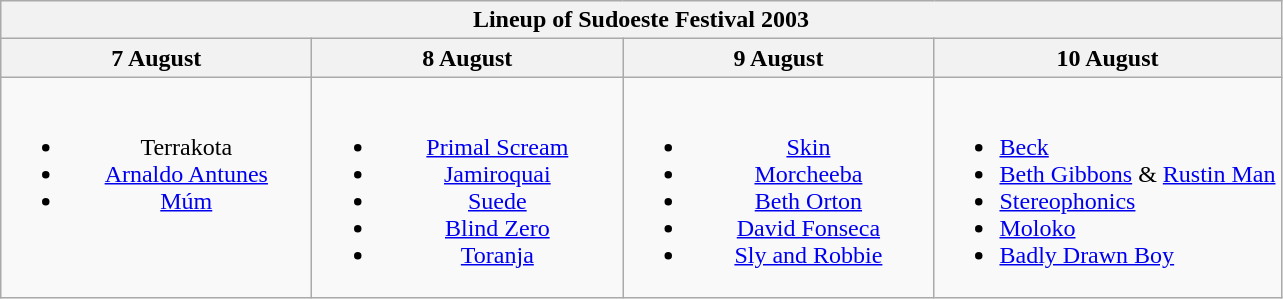<table class="wikitable mw-collapsible">
<tr>
<th colspan="4">Lineup of Sudoeste Festival 2003</th>
</tr>
<tr>
<th>7 August</th>
<th>8 August</th>
<th>9 August</th>
<th>10 August</th>
</tr>
<tr>
<td width="200" align="center" valign="top"><br><ul><li>Terrakota</li><li><a href='#'>Arnaldo Antunes</a></li><li><a href='#'>Múm</a></li></ul></td>
<td width="200" align="center" valign="top"><br><ul><li><a href='#'>Primal Scream</a></li><li><a href='#'>Jamiroquai</a></li><li><a href='#'>Suede</a></li><li><a href='#'>Blind Zero</a></li><li><a href='#'>Toranja</a></li></ul></td>
<td width="200" align="center" valign="top"><br><ul><li><a href='#'>Skin</a></li><li><a href='#'>Morcheeba</a></li><li><a href='#'>Beth Orton</a></li><li><a href='#'>David Fonseca</a></li><li><a href='#'>Sly and Robbie</a></li></ul></td>
<td><br><ul><li><a href='#'>Beck</a></li><li><a href='#'>Beth Gibbons</a> & <a href='#'>Rustin Man</a></li><li><a href='#'>Stereophonics</a></li><li><a href='#'>Moloko</a></li><li><a href='#'>Badly Drawn Boy</a></li></ul></td>
</tr>
</table>
